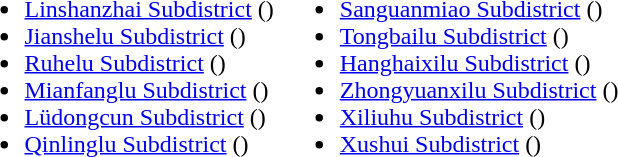<table>
<tr>
<td valign="top"><br><ul><li><a href='#'>Linshanzhai Subdistrict</a> ()</li><li><a href='#'>Jianshelu Subdistrict</a> ()</li><li><a href='#'>Ruhelu Subdistrict</a> ()</li><li><a href='#'>Mianfanglu Subdistrict</a> ()</li><li><a href='#'>Lüdongcun Subdistrict</a> ()</li><li><a href='#'>Qinlinglu Subdistrict</a> ()</li></ul></td>
<td valign="top"><br><ul><li><a href='#'>Sanguanmiao Subdistrict</a> ()</li><li><a href='#'>Tongbailu Subdistrict</a> ()</li><li><a href='#'>Hanghaixilu Subdistrict</a> ()</li><li><a href='#'>Zhongyuanxilu Subdistrict</a> ()</li><li><a href='#'>Xiliuhu Subdistrict</a> ()</li><li><a href='#'>Xushui Subdistrict</a> ()</li></ul></td>
</tr>
</table>
